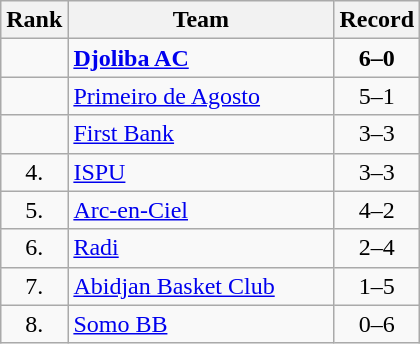<table class="wikitable" style="text-align:center">
<tr>
<th>Rank</th>
<th width=170>Team</th>
<th>Record</th>
</tr>
<tr>
<td></td>
<td align=left> <strong><a href='#'>Djoliba AC</a></strong></td>
<td><strong>6–0</strong></td>
</tr>
<tr>
<td></td>
<td align=left> <a href='#'>Primeiro de Agosto</a></td>
<td>5–1</td>
</tr>
<tr>
<td></td>
<td align=left> <a href='#'>First Bank</a></td>
<td>3–3</td>
</tr>
<tr>
<td>4.</td>
<td align=left> <a href='#'>ISPU</a></td>
<td>3–3</td>
</tr>
<tr>
<td>5.</td>
<td align=left> <a href='#'>Arc-en-Ciel</a></td>
<td>4–2</td>
</tr>
<tr>
<td>6.</td>
<td align=left> <a href='#'>Radi</a></td>
<td>2–4</td>
</tr>
<tr>
<td>7.</td>
<td align=left> <a href='#'>Abidjan Basket Club</a></td>
<td>1–5</td>
</tr>
<tr>
<td>8.</td>
<td align=left> <a href='#'>Somo BB</a></td>
<td>0–6</td>
</tr>
</table>
